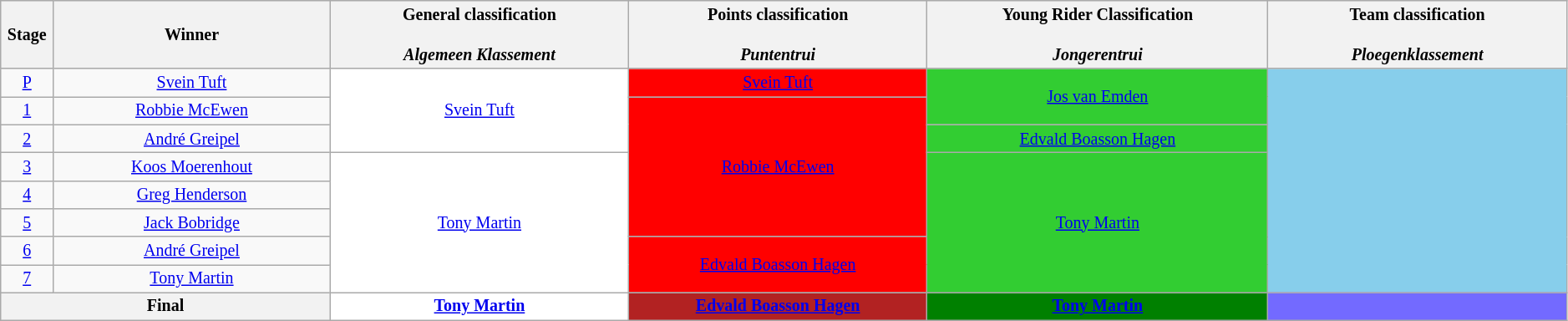<table class="wikitable" style="text-align: center; font-size:smaller;">
<tr style="background-color: #efefef;">
<th width="1%">Stage</th>
<th width="13%">Winner</th>
<th width="14%">General classification<br><br><em>Algemeen Klassement</em></th>
<th width="14%">Points classification<br><br><em>Puntentrui</em></th>
<th width="16%">Young Rider Classification<br><br><em>Jongerentrui</em></th>
<th width="14%">Team classification<br><br><em>Ploegenklassement</em></th>
</tr>
<tr>
<td><a href='#'>P</a></td>
<td><a href='#'>Svein Tuft</a></td>
<td style="background:white;" rowspan=3><a href='#'>Svein Tuft</a></td>
<td style="background:red;"><a href='#'>Svein Tuft</a></td>
<td style="background:#32CD32;" rowspan=2><a href='#'>Jos van Emden</a></td>
<td style="background:skyblue;" rowspan=8></td>
</tr>
<tr>
<td><a href='#'>1</a></td>
<td><a href='#'>Robbie McEwen</a></td>
<td style="background:red;" rowspan=5><a href='#'>Robbie McEwen</a></td>
</tr>
<tr>
<td><a href='#'>2</a></td>
<td><a href='#'>André Greipel</a></td>
<td style="background:#32CD32;"><a href='#'>Edvald Boasson Hagen</a></td>
</tr>
<tr>
<td><a href='#'>3</a></td>
<td><a href='#'>Koos Moerenhout</a></td>
<td style="background:white;" rowspan=5><a href='#'>Tony Martin</a></td>
<td style="background:#32CD32;" rowspan=5><a href='#'>Tony Martin</a></td>
</tr>
<tr>
<td><a href='#'>4</a></td>
<td><a href='#'>Greg Henderson</a></td>
</tr>
<tr>
<td><a href='#'>5</a></td>
<td><a href='#'>Jack Bobridge</a></td>
</tr>
<tr>
<td><a href='#'>6</a></td>
<td><a href='#'>André Greipel</a></td>
<td style="background:red;" rowspan=2><a href='#'>Edvald Boasson Hagen</a></td>
</tr>
<tr>
<td><a href='#'>7</a></td>
<td><a href='#'>Tony Martin</a></td>
</tr>
<tr>
<th colspan=2><strong>Final</strong></th>
<th style="background:white;"><a href='#'>Tony Martin</a></th>
<th style="background:#B22222;"><a href='#'>Edvald Boasson Hagen</a></th>
<th style="background:green;"><a href='#'>Tony Martin</a></th>
<th style="background:#736AFF;"></th>
</tr>
</table>
